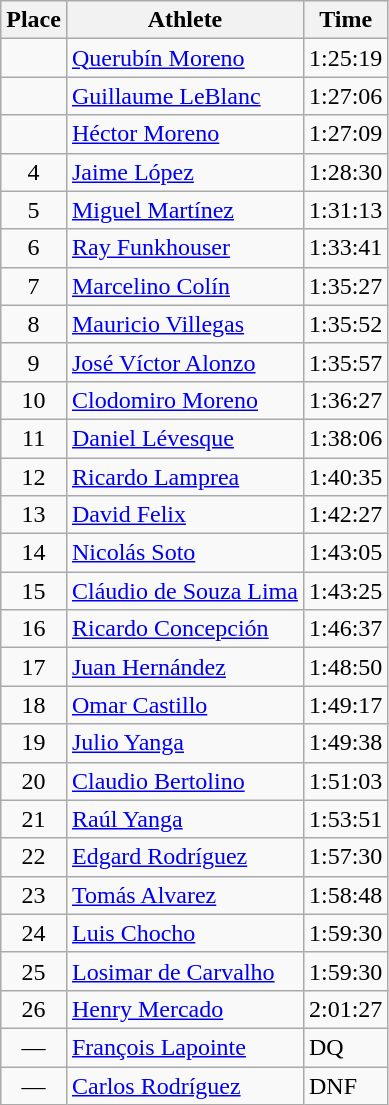<table class=wikitable>
<tr>
<th>Place</th>
<th>Athlete</th>
<th>Time</th>
</tr>
<tr>
<td align=center></td>
<td><a href='#'>Querubín Moreno</a> </td>
<td>1:25:19</td>
</tr>
<tr>
<td align=center></td>
<td><a href='#'>Guillaume LeBlanc</a> </td>
<td>1:27:06</td>
</tr>
<tr>
<td align=center></td>
<td><a href='#'>Héctor Moreno</a> </td>
<td>1:27:09</td>
</tr>
<tr>
<td align=center>4</td>
<td><a href='#'>Jaime López</a> </td>
<td>1:28:30</td>
</tr>
<tr>
<td align=center>5</td>
<td><a href='#'>Miguel Martínez</a> </td>
<td>1:31:13</td>
</tr>
<tr>
<td align=center>6</td>
<td><a href='#'>Ray Funkhouser</a> </td>
<td>1:33:41</td>
</tr>
<tr>
<td align=center>7</td>
<td><a href='#'>Marcelino Colín</a> </td>
<td>1:35:27</td>
</tr>
<tr>
<td align=center>8</td>
<td><a href='#'>Mauricio Villegas</a> </td>
<td>1:35:52</td>
</tr>
<tr>
<td align=center>9</td>
<td><a href='#'>José Víctor Alonzo</a> </td>
<td>1:35:57</td>
</tr>
<tr>
<td align=center>10</td>
<td><a href='#'>Clodomiro Moreno</a> </td>
<td>1:36:27</td>
</tr>
<tr>
<td align=center>11</td>
<td><a href='#'>Daniel Lévesque</a> </td>
<td>1:38:06</td>
</tr>
<tr>
<td align=center>12</td>
<td><a href='#'>Ricardo Lamprea</a> </td>
<td>1:40:35</td>
</tr>
<tr>
<td align=center>13</td>
<td><a href='#'>David Felix</a> </td>
<td>1:42:27</td>
</tr>
<tr>
<td align=center>14</td>
<td><a href='#'>Nicolás Soto</a> </td>
<td>1:43:05</td>
</tr>
<tr>
<td align=center>15</td>
<td><a href='#'>Cláudio de Souza Lima</a> </td>
<td>1:43:25</td>
</tr>
<tr>
<td align=center>16</td>
<td><a href='#'>Ricardo Concepción</a> </td>
<td>1:46:37</td>
</tr>
<tr>
<td align=center>17</td>
<td><a href='#'>Juan Hernández</a> </td>
<td>1:48:50</td>
</tr>
<tr>
<td align=center>18</td>
<td><a href='#'>Omar Castillo</a> </td>
<td>1:49:17</td>
</tr>
<tr>
<td align=center>19</td>
<td><a href='#'>Julio Yanga</a> </td>
<td>1:49:38</td>
</tr>
<tr>
<td align=center>20</td>
<td><a href='#'>Claudio Bertolino</a> </td>
<td>1:51:03</td>
</tr>
<tr>
<td align=center>21</td>
<td><a href='#'>Raúl Yanga</a> </td>
<td>1:53:51</td>
</tr>
<tr>
<td align=center>22</td>
<td><a href='#'>Edgard Rodríguez</a> </td>
<td>1:57:30</td>
</tr>
<tr>
<td align=center>23</td>
<td><a href='#'>Tomás Alvarez</a> </td>
<td>1:58:48</td>
</tr>
<tr>
<td align=center>24</td>
<td><a href='#'>Luis Chocho</a> </td>
<td>1:59:30</td>
</tr>
<tr>
<td align=center>25</td>
<td><a href='#'>Losimar de Carvalho</a> </td>
<td>1:59:30</td>
</tr>
<tr>
<td align=center>26</td>
<td><a href='#'>Henry Mercado</a> </td>
<td>2:01:27</td>
</tr>
<tr>
<td align=center>—</td>
<td><a href='#'>François Lapointe</a> </td>
<td>DQ</td>
</tr>
<tr>
<td align=center>—</td>
<td><a href='#'>Carlos Rodríguez</a> </td>
<td>DNF</td>
</tr>
</table>
